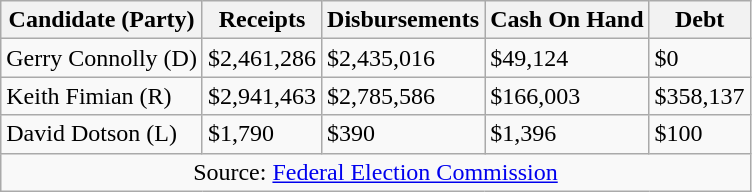<table class="wikitable sortable">
<tr>
<th>Candidate (Party)</th>
<th>Receipts</th>
<th>Disbursements</th>
<th>Cash On Hand</th>
<th>Debt</th>
</tr>
<tr>
<td>Gerry Connolly (D)</td>
<td>$2,461,286</td>
<td>$2,435,016</td>
<td>$49,124</td>
<td>$0</td>
</tr>
<tr>
<td>Keith Fimian (R)</td>
<td>$2,941,463</td>
<td>$2,785,586</td>
<td>$166,003</td>
<td>$358,137</td>
</tr>
<tr>
<td>David Dotson (L)</td>
<td>$1,790</td>
<td>$390</td>
<td>$1,396</td>
<td>$100</td>
</tr>
<tr align=center>
<td colspan="5">Source: <a href='#'>Federal Election Commission</a></td>
</tr>
</table>
